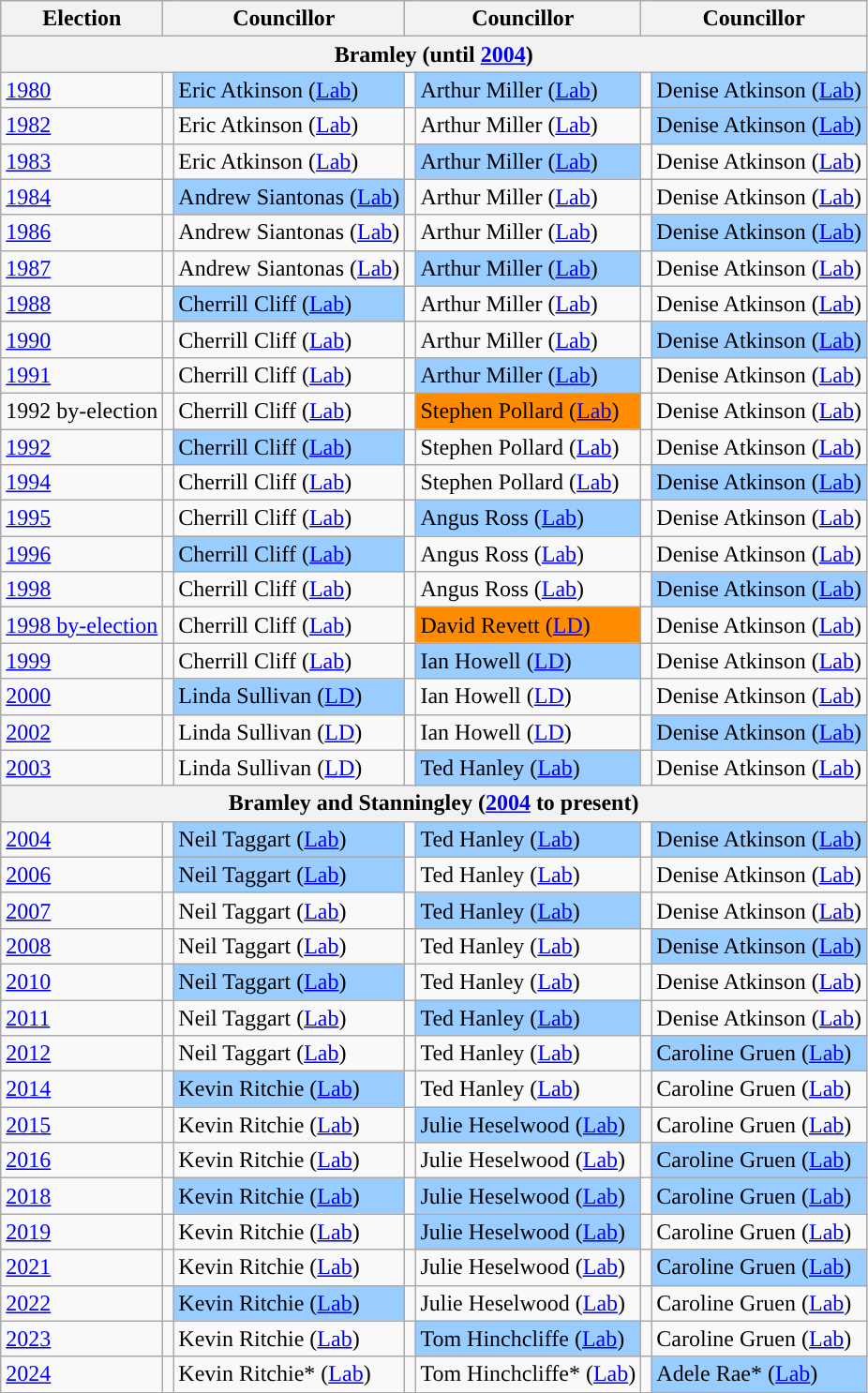<table class="wikitable">
<tr>
<th>Election</th>
<th colspan="2">Councillor</th>
<th colspan="2">Councillor</th>
<th colspan="2">Councillor</th>
</tr>
<tr>
<th colspan=7>Bramley (until <a href='#'>2004</a>)</th>
</tr>
<tr>
<td><a href='#'>1980</a></td>
<td style="background-color: "></td>
<td bgcolor="#99CCFF">Eric Atkinson (<a href='#'>Lab</a>)</td>
<td style="background-color: "></td>
<td bgcolor="#99CCFF">Arthur Miller (<a href='#'>Lab</a>)</td>
<td style="background-color: "></td>
<td bgcolor="#99CCFF">Denise Atkinson (<a href='#'>Lab</a>)</td>
</tr>
<tr>
<td><a href='#'>1982</a></td>
<td style="background-color: "></td>
<td>Eric Atkinson (<a href='#'>Lab</a>)</td>
<td style="background-color: "></td>
<td>Arthur Miller (<a href='#'>Lab</a>)</td>
<td style="background-color: "></td>
<td bgcolor="#99CCFF">Denise Atkinson (<a href='#'>Lab</a>)</td>
</tr>
<tr>
<td><a href='#'>1983</a></td>
<td style="background-color: "></td>
<td>Eric Atkinson (<a href='#'>Lab</a>)</td>
<td style="background-color: "></td>
<td bgcolor="#99CCFF">Arthur Miller (<a href='#'>Lab</a>)</td>
<td style="background-color: "></td>
<td>Denise Atkinson (<a href='#'>Lab</a>)</td>
</tr>
<tr>
<td><a href='#'>1984</a></td>
<td style="background-color: "></td>
<td bgcolor="#99CCFF">Andrew Siantonas (<a href='#'>Lab</a>)</td>
<td style="background-color: "></td>
<td>Arthur Miller (<a href='#'>Lab</a>)</td>
<td style="background-color: "></td>
<td>Denise Atkinson (<a href='#'>Lab</a>)</td>
</tr>
<tr>
<td><a href='#'>1986</a></td>
<td style="background-color: "></td>
<td>Andrew Siantonas (<a href='#'>Lab</a>)</td>
<td style="background-color: "></td>
<td>Arthur Miller (<a href='#'>Lab</a>)</td>
<td style="background-color: "></td>
<td bgcolor="#99CCFF">Denise Atkinson (<a href='#'>Lab</a>)</td>
</tr>
<tr>
<td><a href='#'>1987</a></td>
<td style="background-color: "></td>
<td>Andrew Siantonas (<a href='#'>Lab</a>)</td>
<td style="background-color: "></td>
<td bgcolor="#99CCFF">Arthur Miller (<a href='#'>Lab</a>)</td>
<td style="background-color: "></td>
<td>Denise Atkinson (<a href='#'>Lab</a>)</td>
</tr>
<tr>
<td><a href='#'>1988</a></td>
<td style="background-color: "></td>
<td bgcolor="#99CCFF">Cherrill Cliff (<a href='#'>Lab</a>)</td>
<td style="background-color: "></td>
<td>Arthur Miller (<a href='#'>Lab</a>)</td>
<td style="background-color: "></td>
<td>Denise Atkinson (<a href='#'>Lab</a>)</td>
</tr>
<tr>
<td><a href='#'>1990</a></td>
<td style="background-color: "></td>
<td>Cherrill Cliff (<a href='#'>Lab</a>)</td>
<td style="background-color: "></td>
<td>Arthur Miller (<a href='#'>Lab</a>)</td>
<td style="background-color: "></td>
<td bgcolor="#99CCFF">Denise Atkinson (<a href='#'>Lab</a>)</td>
</tr>
<tr>
<td><a href='#'>1991</a></td>
<td style="background-color: "></td>
<td>Cherrill Cliff (<a href='#'>Lab</a>)</td>
<td style="background-color: "></td>
<td bgcolor="#99CCFF">Arthur Miller (<a href='#'>Lab</a>)</td>
<td style="background-color: "></td>
<td>Denise Atkinson (<a href='#'>Lab</a>)</td>
</tr>
<tr>
<td>1992 by-election</td>
<td style="background-color: "></td>
<td>Cherrill Cliff (<a href='#'>Lab</a>)</td>
<td style="background-color: "></td>
<td bgcolor="#FF8C00">Stephen Pollard (<a href='#'>Lab</a>)</td>
<td style="background-color: "></td>
<td>Denise Atkinson (<a href='#'>Lab</a>)</td>
</tr>
<tr>
<td><a href='#'>1992</a></td>
<td style="background-color: "></td>
<td bgcolor="#99CCFF">Cherrill Cliff (<a href='#'>Lab</a>)</td>
<td style="background-color: "></td>
<td>Stephen Pollard (<a href='#'>Lab</a>)</td>
<td style="background-color: "></td>
<td>Denise Atkinson (<a href='#'>Lab</a>)</td>
</tr>
<tr>
<td><a href='#'>1994</a></td>
<td style="background-color: "></td>
<td>Cherrill Cliff (<a href='#'>Lab</a>)</td>
<td style="background-color: "></td>
<td>Stephen Pollard (<a href='#'>Lab</a>)</td>
<td style="background-color: "></td>
<td bgcolor="#99CCFF">Denise Atkinson (<a href='#'>Lab</a>)</td>
</tr>
<tr>
<td><a href='#'>1995</a></td>
<td style="background-color: "></td>
<td>Cherrill Cliff (<a href='#'>Lab</a>)</td>
<td style="background-color: "></td>
<td bgcolor="#99CCFF">Angus Ross (<a href='#'>Lab</a>)</td>
<td style="background-color: "></td>
<td>Denise Atkinson (<a href='#'>Lab</a>)</td>
</tr>
<tr>
<td><a href='#'>1996</a></td>
<td style="background-color: "></td>
<td bgcolor="#99CCFF">Cherrill Cliff (<a href='#'>Lab</a>)</td>
<td style="background-color: "></td>
<td>Angus Ross (<a href='#'>Lab</a>)</td>
<td style="background-color: "></td>
<td>Denise Atkinson (<a href='#'>Lab</a>)</td>
</tr>
<tr>
<td><a href='#'>1998</a></td>
<td style="background-color: "></td>
<td>Cherrill Cliff (<a href='#'>Lab</a>)</td>
<td style="background-color: "></td>
<td>Angus Ross (<a href='#'>Lab</a>)</td>
<td style="background-color: "></td>
<td bgcolor="#99CCFF">Denise Atkinson (<a href='#'>Lab</a>)</td>
</tr>
<tr>
<td><a href='#'>1998 by-election</a></td>
<td style="background-color: "></td>
<td>Cherrill Cliff (<a href='#'>Lab</a>)</td>
<td style="background-color: "></td>
<td bgcolor="#FF8C00">David Revett (<a href='#'>LD</a>)</td>
<td style="background-color: "></td>
<td>Denise Atkinson (<a href='#'>Lab</a>)</td>
</tr>
<tr>
<td><a href='#'>1999</a></td>
<td style="background-color: "></td>
<td>Cherrill Cliff (<a href='#'>Lab</a>)</td>
<td style="background-color: "></td>
<td bgcolor="#99CCFF">Ian Howell (<a href='#'>LD</a>)</td>
<td style="background-color: "></td>
<td>Denise Atkinson (<a href='#'>Lab</a>)</td>
</tr>
<tr>
<td><a href='#'>2000</a></td>
<td style="background-color: "></td>
<td bgcolor="#99CCFF">Linda Sullivan (<a href='#'>LD</a>)</td>
<td style="background-color: "></td>
<td>Ian Howell (<a href='#'>LD</a>)</td>
<td style="background-color: "></td>
<td>Denise Atkinson  (<a href='#'>Lab</a>)</td>
</tr>
<tr>
<td><a href='#'>2002</a></td>
<td style="background-color: "></td>
<td>Linda Sullivan (<a href='#'>LD</a>)</td>
<td style="background-color: "></td>
<td>Ian Howell (<a href='#'>LD</a>)</td>
<td style="background-color: "></td>
<td bgcolor="#99CCFF">Denise Atkinson  (<a href='#'>Lab</a>)</td>
</tr>
<tr>
<td><a href='#'>2003</a></td>
<td style="background-color: "></td>
<td>Linda Sullivan (<a href='#'>LD</a>)</td>
<td style="background-color: "></td>
<td bgcolor="#99CCFF">Ted Hanley (<a href='#'>Lab</a>)</td>
<td style="background-color: "></td>
<td>Denise Atkinson  (<a href='#'>Lab</a>)</td>
</tr>
<tr>
<th colspan=7>Bramley and Stanningley (<a href='#'>2004</a> to present)</th>
</tr>
<tr>
<td><a href='#'>2004</a></td>
<td style="background-color: "></td>
<td bgcolor="#99CCFF">Neil Taggart (<a href='#'>Lab</a>)</td>
<td style="background-color: "></td>
<td bgcolor="#99CCFF">Ted Hanley (<a href='#'>Lab</a>)</td>
<td style="background-color: "></td>
<td bgcolor="#99CCFF">Denise Atkinson  (<a href='#'>Lab</a>)</td>
</tr>
<tr>
<td><a href='#'>2006</a></td>
<td style="background-color: "></td>
<td bgcolor="#99CCFF">Neil Taggart (<a href='#'>Lab</a>)</td>
<td style="background-color: "></td>
<td>Ted Hanley (<a href='#'>Lab</a>)</td>
<td style="background-color: "></td>
<td>Denise Atkinson  (<a href='#'>Lab</a>)</td>
</tr>
<tr>
<td><a href='#'>2007</a></td>
<td style="background-color: "></td>
<td>Neil Taggart (<a href='#'>Lab</a>)</td>
<td style="background-color: "></td>
<td bgcolor="#99CCFF">Ted Hanley (<a href='#'>Lab</a>)</td>
<td style="background-color: "></td>
<td>Denise Atkinson  (<a href='#'>Lab</a>)</td>
</tr>
<tr>
<td><a href='#'>2008</a></td>
<td style="background-color: "></td>
<td>Neil Taggart (<a href='#'>Lab</a>)</td>
<td style="background-color: "></td>
<td>Ted Hanley (<a href='#'>Lab</a>)</td>
<td style="background-color: "></td>
<td bgcolor="#99CCFF">Denise Atkinson  (<a href='#'>Lab</a>)</td>
</tr>
<tr>
<td><a href='#'>2010</a></td>
<td style="background-color: "></td>
<td bgcolor="#99CCFF">Neil Taggart (<a href='#'>Lab</a>)</td>
<td style="background-color: "></td>
<td>Ted Hanley (<a href='#'>Lab</a>)</td>
<td style="background-color: "></td>
<td>Denise Atkinson  (<a href='#'>Lab</a>)</td>
</tr>
<tr>
<td><a href='#'>2011</a></td>
<td style="background-color: "></td>
<td>Neil Taggart (<a href='#'>Lab</a>)</td>
<td style="background-color: "></td>
<td bgcolor="#99CCFF">Ted Hanley (<a href='#'>Lab</a>)</td>
<td style="background-color: "></td>
<td>Denise Atkinson  (<a href='#'>Lab</a>)</td>
</tr>
<tr>
<td><a href='#'>2012</a></td>
<td style="background-color: "></td>
<td>Neil Taggart (<a href='#'>Lab</a>)</td>
<td style="background-color: "></td>
<td>Ted Hanley (<a href='#'>Lab</a>)</td>
<td style="background-color: "></td>
<td bgcolor="#99CCFF">Caroline Gruen (<a href='#'>Lab</a>)</td>
</tr>
<tr>
<td><a href='#'>2014</a></td>
<td style="background-color: "></td>
<td bgcolor="#99CCFF">Kevin Ritchie (<a href='#'>Lab</a>)</td>
<td style="background-color: "></td>
<td>Ted Hanley (<a href='#'>Lab</a>)</td>
<td style="background-color: "></td>
<td>Caroline Gruen (<a href='#'>Lab</a>)</td>
</tr>
<tr>
<td><a href='#'>2015</a></td>
<td style="background-color: "></td>
<td>Kevin Ritchie (<a href='#'>Lab</a>)</td>
<td style="background-color: "></td>
<td bgcolor="#99CCFF">Julie Heselwood (<a href='#'>Lab</a>)</td>
<td style="background-color: "></td>
<td>Caroline Gruen (<a href='#'>Lab</a>)</td>
</tr>
<tr>
<td><a href='#'>2016</a></td>
<td style="background-color: "></td>
<td>Kevin Ritchie (<a href='#'>Lab</a>)</td>
<td style="background-color: "></td>
<td>Julie Heselwood (<a href='#'>Lab</a>)</td>
<td style="background-color: "></td>
<td bgcolor="#99CCFF">Caroline Gruen (<a href='#'>Lab</a>)</td>
</tr>
<tr>
<td><a href='#'>2018</a></td>
<td style="background-color: "></td>
<td bgcolor="#99CCFF">Kevin Ritchie (<a href='#'>Lab</a>)</td>
<td style="background-color: "></td>
<td bgcolor="#99CCFF">Julie Heselwood (<a href='#'>Lab</a>)</td>
<td style="background-color: "></td>
<td bgcolor="#99CCFF">Caroline Gruen (<a href='#'>Lab</a>)</td>
</tr>
<tr>
<td><a href='#'>2019</a></td>
<td style="background-color: "></td>
<td>Kevin Ritchie (<a href='#'>Lab</a>)</td>
<td style="background-color: "></td>
<td bgcolor="#99CCFF">Julie Heselwood (<a href='#'>Lab</a>)</td>
<td style="background-color: "></td>
<td>Caroline Gruen (<a href='#'>Lab</a>)</td>
</tr>
<tr>
<td><a href='#'>2021</a></td>
<td style="background-color: "></td>
<td>Kevin Ritchie (<a href='#'>Lab</a>)</td>
<td style="background-color: "></td>
<td>Julie Heselwood (<a href='#'>Lab</a>)</td>
<td style="background-color: "></td>
<td bgcolor="#99CCFF">Caroline Gruen (<a href='#'>Lab</a>)</td>
</tr>
<tr>
<td><a href='#'>2022</a></td>
<td style="background-color: "></td>
<td bgcolor="#99CCFF">Kevin Ritchie (<a href='#'>Lab</a>)</td>
<td style="background-color: "></td>
<td>Julie Heselwood (<a href='#'>Lab</a>)</td>
<td style="background-color: "></td>
<td>Caroline Gruen (<a href='#'>Lab</a>)</td>
</tr>
<tr>
<td><a href='#'>2023</a></td>
<td style="background-color: "></td>
<td>Kevin Ritchie (<a href='#'>Lab</a>)</td>
<td style="background-color: "></td>
<td bgcolor="#99CCFF">Tom Hinchcliffe (<a href='#'>Lab</a>)</td>
<td style="background-color: "></td>
<td>Caroline Gruen (<a href='#'>Lab</a>)</td>
</tr>
<tr>
<td><a href='#'>2024</a></td>
<td style="background-color: "></td>
<td>Kevin Ritchie* (<a href='#'>Lab</a>)</td>
<td style="background-color: "></td>
<td>Tom Hinchcliffe* (<a href='#'>Lab</a>)</td>
<td style="background-color: "></td>
<td bgcolor="#99CCFF">Adele Rae* (<a href='#'>Lab</a>)</td>
</tr>
</table>
